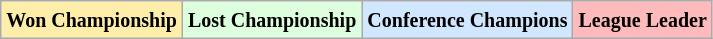<table class="wikitable">
<tr>
<td bgcolor="#ffeeaa"><small><strong>Won Championship</strong></small></td>
<td bgcolor="#ddffdd"><small><strong>Lost Championship</strong></small></td>
<td bgcolor="#d0e7ff"><small><strong>Conference Champions</strong></small></td>
<td bgcolor="#ffbbbb"><small><strong>League Leader</strong></small></td>
</tr>
</table>
